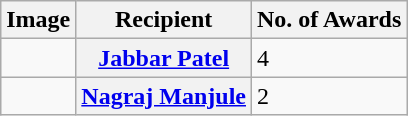<table class="wikitable">
<tr>
<th>Image</th>
<th>Recipient</th>
<th>No. of Awards</th>
</tr>
<tr>
<td></td>
<th><strong><a href='#'>Jabbar Patel</a></strong></th>
<td>4</td>
</tr>
<tr>
<td></td>
<th><strong><a href='#'>Nagraj Manjule</a></strong></th>
<td>2</td>
</tr>
</table>
